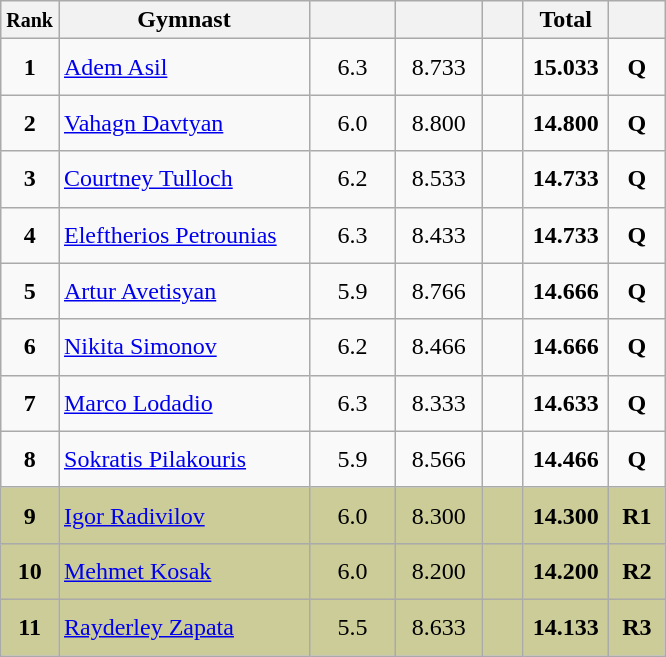<table style="text-align:center;" class="wikitable sortable">
<tr>
<th scope="col" style="width:15px;"><small>Rank</small></th>
<th scope="col" style="width:160px;">Gymnast</th>
<th scope="col" style="width:50px;"><small></small></th>
<th scope="col" style="width:50px;"><small></small></th>
<th scope="col" style="width:20px;"><small></small></th>
<th scope="col" style="width:50px;">Total</th>
<th scope="col" style="width:30px;"><small></small></th>
</tr>
<tr>
<td scope="row" style="text-align:center"><strong>1</strong></td>
<td style="height:30px; text-align:left;"> <a href='#'>Adem Asil</a></td>
<td>6.3</td>
<td>8.733</td>
<td></td>
<td><strong>15.033</strong></td>
<td><strong>Q</strong></td>
</tr>
<tr>
<td scope="row" style="text-align:center"><strong>2</strong></td>
<td style="height:30px; text-align:left;"> <a href='#'>Vahagn Davtyan</a></td>
<td>6.0</td>
<td>8.800</td>
<td></td>
<td><strong>14.800</strong></td>
<td><strong>Q</strong></td>
</tr>
<tr>
<td scope="row" style="text-align:center"><strong>3</strong></td>
<td style="height:30px; text-align:left;"> <a href='#'>Courtney Tulloch</a></td>
<td>6.2</td>
<td>8.533</td>
<td></td>
<td><strong>14.733</strong></td>
<td><strong>Q</strong></td>
</tr>
<tr>
<td scope="row" style="text-align:center"><strong>4</strong></td>
<td style="height:30px; text-align:left;"> <a href='#'>Eleftherios Petrounias</a></td>
<td>6.3</td>
<td>8.433</td>
<td></td>
<td><strong>14.733</strong></td>
<td><strong>Q</strong></td>
</tr>
<tr>
<td scope="row" style="text-align:center"><strong>5</strong></td>
<td style="height:30px; text-align:left;"> <a href='#'>Artur Avetisyan</a></td>
<td>5.9</td>
<td>8.766</td>
<td></td>
<td><strong>14.666</strong></td>
<td><strong>Q</strong></td>
</tr>
<tr>
<td scope="row" style="text-align:center"><strong>6</strong></td>
<td style="height:30px; text-align:left;"> <a href='#'>Nikita Simonov</a></td>
<td>6.2</td>
<td>8.466</td>
<td></td>
<td><strong>14.666</strong></td>
<td><strong>Q</strong></td>
</tr>
<tr>
<td scope="row" style="text-align:center"><strong>7</strong></td>
<td style="height:30px; text-align:left;"> <a href='#'>Marco Lodadio</a></td>
<td>6.3</td>
<td>8.333</td>
<td></td>
<td><strong>14.633</strong></td>
<td><strong>Q</strong></td>
</tr>
<tr>
<td scope="row" style="text-align:center"><strong>8</strong></td>
<td style="height:30px; text-align:left;"> <a href='#'>Sokratis Pilakouris</a></td>
<td>5.9</td>
<td>8.566</td>
<td></td>
<td><strong>14.466</strong></td>
<td><strong>Q</strong></td>
</tr>
<tr style="background:#cccc99;">
<td scope="row" style="text-align:center"><strong>9</strong></td>
<td style="height:30px; text-align:left;"> <a href='#'>Igor Radivilov</a></td>
<td>6.0</td>
<td>8.300</td>
<td></td>
<td><strong>14.300</strong></td>
<td><strong>R1</strong></td>
</tr>
<tr style="background:#cccc99;">
<td scope="row" style="text-align:center"><strong>10</strong></td>
<td style="height:30px; text-align:left;"> <a href='#'>Mehmet Kosak</a></td>
<td>6.0</td>
<td>8.200</td>
<td></td>
<td><strong>14.200</strong></td>
<td><strong>R2</strong></td>
</tr>
<tr style="background:#cccc99;">
<td scope="row" style="text-align:center"><strong>11</strong></td>
<td style="height:30px; text-align:left;"> <a href='#'>Rayderley Zapata</a></td>
<td>5.5</td>
<td>8.633</td>
<td></td>
<td><strong>14.133</strong></td>
<td><strong>R3</strong></td>
</tr>
</table>
